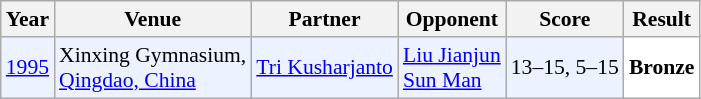<table class="sortable wikitable" style="font-size: 90%;">
<tr>
<th>Year</th>
<th>Venue</th>
<th>Partner</th>
<th>Opponent</th>
<th>Score</th>
<th>Result</th>
</tr>
<tr style="background:#ECF2FF">
<td align="center"><a href='#'>1995</a></td>
<td align="left">Xinxing Gymnasium, <br><a href='#'>Qingdao, China</a></td>
<td align="left"> <a href='#'>Tri Kusharjanto</a></td>
<td align="left"> <a href='#'>Liu Jianjun</a> <br>  <a href='#'>Sun Man</a></td>
<td align="left">13–15, 5–15</td>
<td style="text-align:left; background:white"> <strong>Bronze</strong></td>
</tr>
</table>
